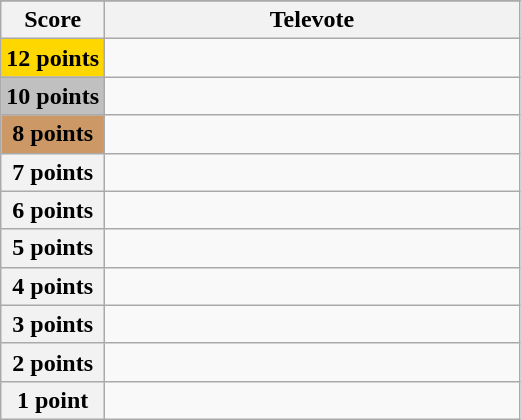<table class="wikitable">
<tr>
</tr>
<tr>
<th scope="col" width="20%">Score</th>
<th scope="col" width="80%">Televote</th>
</tr>
<tr>
<th scope="row" style="Background:gold">12 points</th>
<td></td>
</tr>
<tr>
<th scope="row" style="background:silver">10 points</th>
<td></td>
</tr>
<tr>
<th scope="row" style="background:#CC9966">8 points</th>
<td></td>
</tr>
<tr>
<th scope="row">7 points</th>
<td></td>
</tr>
<tr>
<th scope="row">6 points</th>
<td></td>
</tr>
<tr>
<th scope="row">5 points</th>
<td></td>
</tr>
<tr>
<th scope="row">4 points</th>
<td></td>
</tr>
<tr>
<th scope="row">3 points</th>
<td></td>
</tr>
<tr>
<th scope="row">2 points</th>
<td></td>
</tr>
<tr>
<th scope="row">1 point</th>
<td></td>
</tr>
</table>
